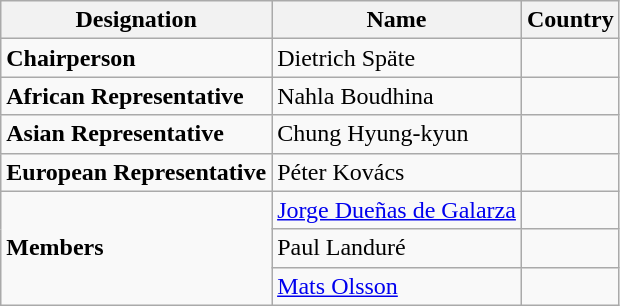<table class="wikitable">
<tr>
<th>Designation</th>
<th>Name</th>
<th>Country</th>
</tr>
<tr>
<td><strong>Chairperson</strong></td>
<td>Dietrich Späte</td>
<td></td>
</tr>
<tr>
<td><strong>African Representative</strong></td>
<td>Nahla Boudhina</td>
<td></td>
</tr>
<tr>
<td><strong>Asian Representative</strong></td>
<td>Chung Hyung-kyun</td>
<td></td>
</tr>
<tr>
<td><strong>European Representative</strong></td>
<td>Péter Kovács</td>
<td></td>
</tr>
<tr>
<td rowspan=3><strong>Members</strong></td>
<td><a href='#'>Jorge Dueñas de Galarza</a></td>
<td></td>
</tr>
<tr>
<td>Paul Landuré</td>
<td></td>
</tr>
<tr>
<td><a href='#'>Mats Olsson</a></td>
<td></td>
</tr>
</table>
